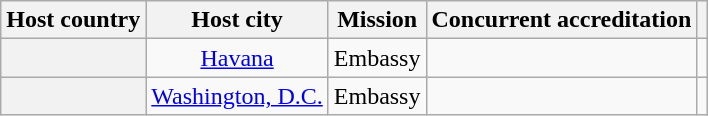<table class="wikitable plainrowheaders" style="text-align:center;">
<tr>
<th scope="col">Host country</th>
<th scope="col">Host city</th>
<th scope="col">Mission</th>
<th scope="col">Concurrent accreditation</th>
<th scope="col"></th>
</tr>
<tr>
<th scope="row"></th>
<td><a href='#'>Havana</a></td>
<td>Embassy</td>
<td></td>
<td></td>
</tr>
<tr>
<th scope="row"></th>
<td><a href='#'>Washington, D.C.</a></td>
<td>Embassy</td>
<td></td>
<td></td>
</tr>
</table>
